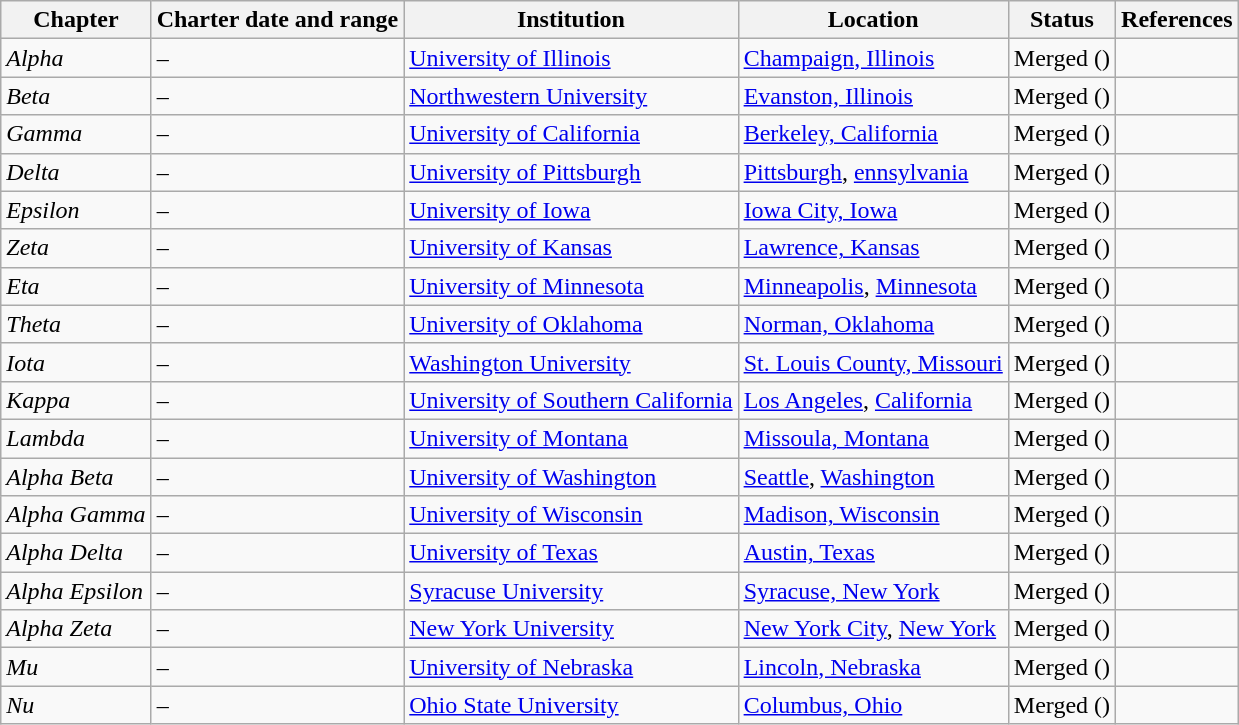<table class="sortable wikitable">
<tr>
<th>Chapter</th>
<th>Charter date and range</th>
<th>Institution</th>
<th>Location</th>
<th>Status</th>
<th>References</th>
</tr>
<tr>
<td><em>Alpha</em></td>
<td> – </td>
<td><a href='#'>University of Illinois</a></td>
<td><a href='#'>Champaign, Illinois</a></td>
<td>Merged (<strong></strong>)</td>
<td></td>
</tr>
<tr>
<td><em>Beta</em></td>
<td> – </td>
<td><a href='#'>Northwestern University</a></td>
<td><a href='#'>Evanston, Illinois</a></td>
<td>Merged (<strong></strong>)</td>
<td></td>
</tr>
<tr>
<td><em>Gamma</em></td>
<td> – </td>
<td><a href='#'>University of California</a></td>
<td><a href='#'>Berkeley, California</a></td>
<td>Merged (<strong></strong>)</td>
<td></td>
</tr>
<tr>
<td><em>Delta</em></td>
<td> – </td>
<td><a href='#'>University of Pittsburgh</a></td>
<td><a href='#'>Pittsburgh</a>, <a href='#'>ennsylvania</a></td>
<td>Merged (<strong></strong>)</td>
<td></td>
</tr>
<tr>
<td><em>Epsilon</em></td>
<td> – </td>
<td><a href='#'>University of Iowa</a></td>
<td><a href='#'>Iowa City, Iowa</a></td>
<td>Merged (<strong></strong>)</td>
<td></td>
</tr>
<tr>
<td><em>Zeta</em></td>
<td> – </td>
<td><a href='#'>University of Kansas</a></td>
<td><a href='#'>Lawrence, Kansas</a></td>
<td>Merged (<strong></strong>)</td>
<td></td>
</tr>
<tr>
<td><em>Eta</em></td>
<td> – </td>
<td><a href='#'>University of Minnesota</a></td>
<td><a href='#'>Minneapolis</a>, <a href='#'>Minnesota</a></td>
<td>Merged (<strong></strong>)</td>
<td></td>
</tr>
<tr>
<td><em>Theta</em></td>
<td> – </td>
<td><a href='#'>University of Oklahoma</a></td>
<td><a href='#'>Norman, Oklahoma</a></td>
<td>Merged (<strong></strong>)</td>
<td></td>
</tr>
<tr>
<td><em>Iota</em></td>
<td> – </td>
<td><a href='#'>Washington University</a></td>
<td><a href='#'>St. Louis County, Missouri</a></td>
<td>Merged (<strong></strong>)</td>
<td></td>
</tr>
<tr>
<td><em>Kappa</em></td>
<td> – </td>
<td><a href='#'>University of Southern California</a></td>
<td><a href='#'>Los Angeles</a>, <a href='#'>California</a></td>
<td>Merged (<strong></strong>)</td>
<td></td>
</tr>
<tr>
<td><em>Lambda</em></td>
<td> – </td>
<td><a href='#'>University of Montana</a></td>
<td><a href='#'>Missoula, Montana</a></td>
<td>Merged (<strong></strong>)</td>
<td></td>
</tr>
<tr>
<td><em>Alpha Beta</em></td>
<td> – </td>
<td><a href='#'>University of Washington</a></td>
<td><a href='#'>Seattle</a>, <a href='#'>Washington</a></td>
<td>Merged (<strong></strong>)</td>
<td></td>
</tr>
<tr>
<td><em>Alpha Gamma</em></td>
<td> – </td>
<td><a href='#'>University of Wisconsin</a></td>
<td><a href='#'>Madison, Wisconsin</a></td>
<td>Merged (<strong></strong>)</td>
<td></td>
</tr>
<tr>
<td><em>Alpha Delta</em></td>
<td> – </td>
<td><a href='#'>University of Texas</a></td>
<td><a href='#'>Austin, Texas</a></td>
<td>Merged (<strong></strong>)</td>
<td></td>
</tr>
<tr>
<td><em>Alpha Epsilon</em></td>
<td> – </td>
<td><a href='#'>Syracuse University</a></td>
<td><a href='#'>Syracuse, New York</a></td>
<td>Merged (<strong></strong>)</td>
<td></td>
</tr>
<tr>
<td><em>Alpha Zeta</em></td>
<td> – </td>
<td><a href='#'>New York University</a></td>
<td><a href='#'>New York City</a>, <a href='#'>New York</a></td>
<td>Merged (<strong></strong>)</td>
<td></td>
</tr>
<tr>
<td><em>Mu</em></td>
<td> – </td>
<td><a href='#'>University of Nebraska</a></td>
<td><a href='#'>Lincoln, Nebraska</a></td>
<td>Merged (<strong></strong>)</td>
<td></td>
</tr>
<tr>
<td><em>Nu</em></td>
<td> – </td>
<td><a href='#'>Ohio State University</a></td>
<td><a href='#'>Columbus, Ohio</a></td>
<td>Merged (<strong></strong>)</td>
<td></td>
</tr>
</table>
